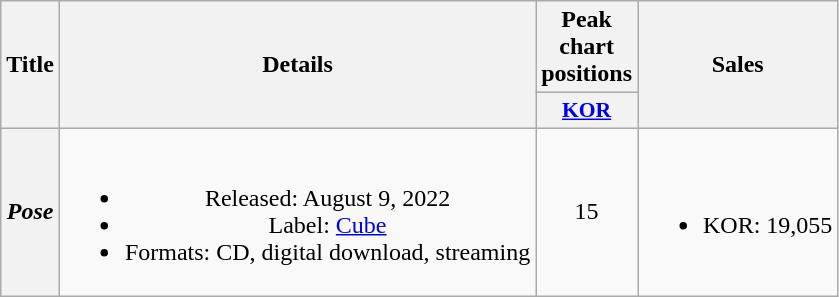<table class="wikitable plainrowheaders" style="text-align:center">
<tr>
<th rowspan="2" scope="col">Title</th>
<th rowspan="2" scope="col">Details</th>
<th scope="col">Peak chart positions</th>
<th rowspan="2" scope="col">Sales</th>
</tr>
<tr>
<th scope="col" style="font-size:90%; width:2.5em"><a href='#'>KOR</a><br></th>
</tr>
<tr>
<th scope="row"><em>Pose</em></th>
<td><br><ul><li>Released: August 9, 2022</li><li>Label: <a href='#'>Cube</a></li><li>Formats: CD, digital download, streaming</li></ul></td>
<td>15</td>
<td><br><ul><li>KOR: 19,055</li></ul></td>
</tr>
</table>
